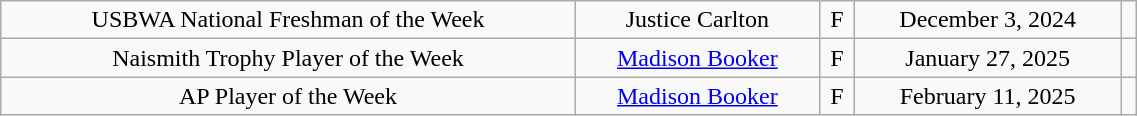<table class="wikitable" style="width: 60%;text-align: center;">
<tr align="center">
<td rowspan="1">USBWA National Freshman of the Week</td>
<td>Justice Carlton</td>
<td>F</td>
<td>December 3, 2024</td>
<td></td>
</tr>
<tr align="center">
<td rowspan="1">Naismith Trophy Player of the Week</td>
<td><a href='#'>Madison Booker</a></td>
<td>F</td>
<td>January 27, 2025</td>
<td></td>
</tr>
<tr align="center">
<td rowspan="1">AP Player of the Week</td>
<td><a href='#'>Madison Booker</a></td>
<td>F</td>
<td>February 11, 2025</td>
<td></td>
</tr>
</table>
